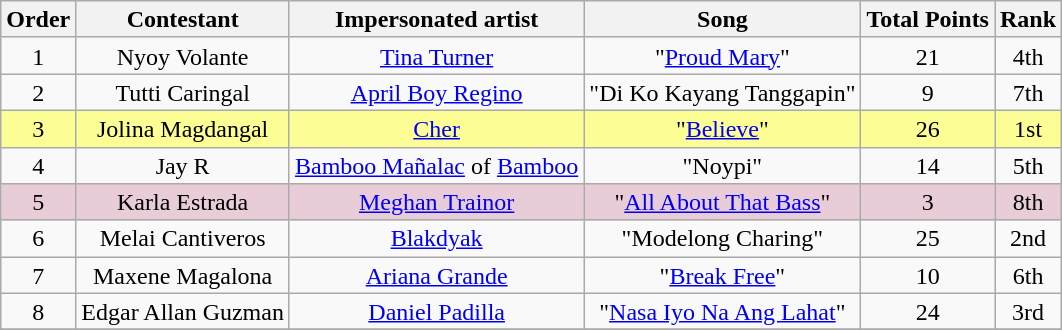<table class="wikitable" style="text-align:center; line-height:17px; width:auto;">
<tr>
<th>Order</th>
<th>Contestant</th>
<th>Impersonated artist</th>
<th>Song</th>
<th>Total Points</th>
<th>Rank</th>
</tr>
<tr>
<td>1</td>
<td>Nyoy Volante</td>
<td><a href='#'>Tina Turner</a></td>
<td>"<a href='#'>Proud Mary</a>"</td>
<td>21</td>
<td>4th</td>
</tr>
<tr>
<td>2</td>
<td>Tutti Caringal</td>
<td><a href='#'>April Boy Regino</a></td>
<td>"Di Ko Kayang Tanggapin"</td>
<td>9</td>
<td>7th</td>
</tr>
<tr>
<td style="background:#FDFD96;">3</td>
<td style="background:#FDFD96;">Jolina Magdangal</td>
<td style="background:#FDFD96;"><a href='#'>Cher</a></td>
<td style="background:#FDFD96;">"<a href='#'>Believe</a>"</td>
<td style="background:#FDFD96;">26</td>
<td style="background:#FDFD96;">1st</td>
</tr>
<tr>
<td>4</td>
<td>Jay R</td>
<td><a href='#'>Bamboo Mañalac</a> of <a href='#'>Bamboo</a></td>
<td>"Noypi"</td>
<td>14</td>
<td>5th</td>
</tr>
<tr>
<td style="background:#E8CCD7;">5</td>
<td style="background:#E8CCD7;">Karla Estrada</td>
<td style="background:#E8CCD7;"><a href='#'>Meghan Trainor</a></td>
<td style="background:#E8CCD7;">"<a href='#'>All About That Bass</a>"</td>
<td style="background:#E8CCD7;">3</td>
<td style="background:#E8CCD7;">8th</td>
</tr>
<tr>
<td>6</td>
<td>Melai Cantiveros</td>
<td><a href='#'>Blakdyak</a></td>
<td>"Modelong Charing"</td>
<td>25</td>
<td>2nd</td>
</tr>
<tr>
<td>7</td>
<td>Maxene Magalona</td>
<td><a href='#'>Ariana Grande</a></td>
<td>"<a href='#'>Break Free</a>"</td>
<td>10</td>
<td>6th</td>
</tr>
<tr>
<td>8</td>
<td>Edgar Allan Guzman</td>
<td><a href='#'>Daniel Padilla</a></td>
<td>"<a href='#'>Nasa Iyo Na Ang Lahat</a>"</td>
<td>24</td>
<td>3rd</td>
</tr>
<tr>
</tr>
</table>
